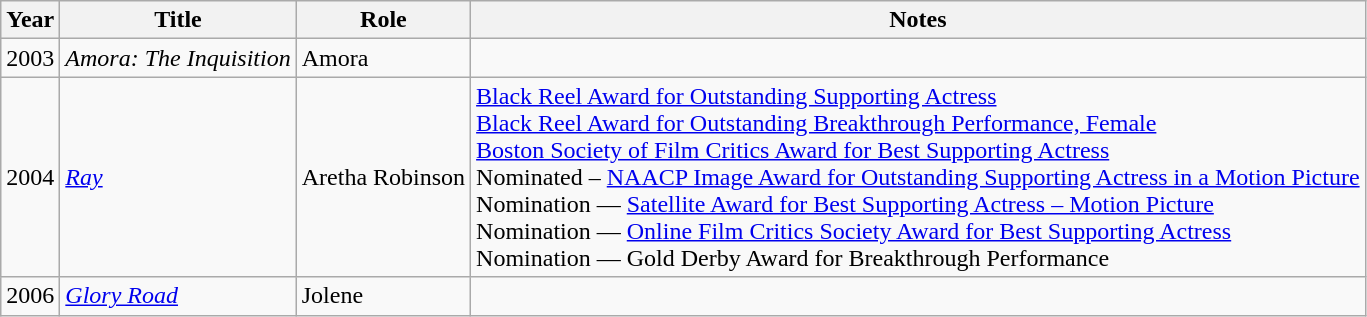<table class="wikitable sortable">
<tr>
<th>Year</th>
<th>Title</th>
<th>Role</th>
<th class="unsortable">Notes</th>
</tr>
<tr>
<td>2003</td>
<td><em>Amora: The Inquisition</em></td>
<td>Amora</td>
<td></td>
</tr>
<tr>
<td>2004</td>
<td><em><a href='#'>Ray</a></em></td>
<td>Aretha Robinson</td>
<td><a href='#'>Black Reel Award for Outstanding Supporting Actress</a><br><a href='#'>Black Reel Award for Outstanding Breakthrough Performance, Female</a><br><a href='#'>Boston Society of Film Critics Award for Best Supporting Actress</a><br>Nominated – <a href='#'>NAACP Image Award for Outstanding Supporting Actress in a Motion Picture</a><br>Nomination — <a href='#'>Satellite Award for Best Supporting Actress – Motion Picture</a><br>Nomination — <a href='#'>Online Film Critics Society Award for Best Supporting Actress</a><br>Nomination — Gold Derby Award for Breakthrough Performance</td>
</tr>
<tr>
<td>2006</td>
<td><em><a href='#'>Glory Road</a></em></td>
<td>Jolene</td>
<td></td>
</tr>
</table>
